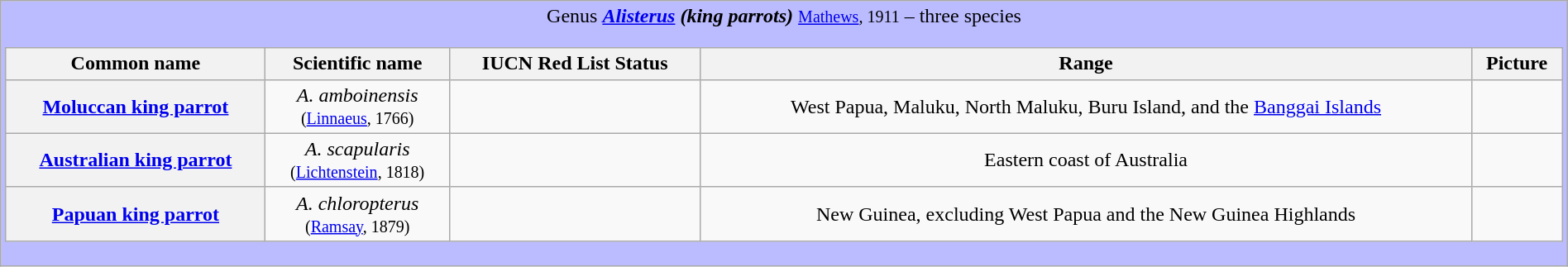<table class="wikitable" style="width:100%;text-align:center">
<tr>
<td colspan="100%" align="center" bgcolor="#BBBBFF">Genus <strong><em><a href='#'>Alisterus</a> (king parrots)</em></strong> <small><a href='#'>Mathews</a>, 1911</small> – three species<br><table class="wikitable sortable" style="width:100%;text-align:center">
<tr>
<th scope="col">Common name</th>
<th scope="col">Scientific name</th>
<th scope="col">IUCN Red List Status</th>
<th scope="col" class="unsortable">Range</th>
<th scope="col" class="unsortable">Picture</th>
</tr>
<tr>
<th scope="row"><a href='#'>Moluccan king parrot</a></th>
<td><em>A. amboinensis</em> <br><small>(<a href='#'>Linnaeus</a>, 1766)</small></td>
<td></td>
<td>West Papua, Maluku, North Maluku, Buru Island, and the <a href='#'>Banggai Islands</a></td>
<td></td>
</tr>
<tr>
<th scope="row"><a href='#'>Australian king parrot</a></th>
<td><em>A. scapularis</em> <br><small>(<a href='#'>Lichtenstein</a>, 1818)</small></td>
<td></td>
<td>Eastern coast of Australia</td>
<td></td>
</tr>
<tr>
<th scope="row"><a href='#'>Papuan king parrot</a></th>
<td><em>A. chloropterus</em> <br><small>(<a href='#'>Ramsay</a>, 1879)</small></td>
<td></td>
<td>New Guinea, excluding West Papua and the New Guinea Highlands</td>
<td></td>
</tr>
</table>
</td>
</tr>
</table>
